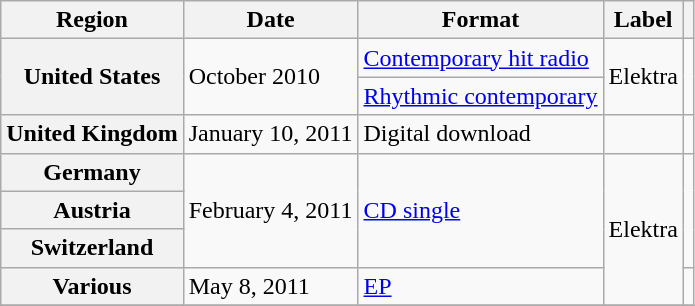<table class="wikitable plainrowheaders">
<tr>
<th scope="col">Region</th>
<th scope="col">Date</th>
<th scope="col">Format</th>
<th scope="col">Label</th>
<th scope="col"></th>
</tr>
<tr>
<th scope="row" rowspan="2">United States</th>
<td rowspan="2">October 2010</td>
<td><a href='#'>Contemporary hit radio</a></td>
<td rowspan="2">Elektra</td>
<td rowspan="2" align="center"></td>
</tr>
<tr>
<td><a href='#'>Rhythmic contemporary</a></td>
</tr>
<tr>
<th scope="row">United Kingdom</th>
<td>January 10, 2011</td>
<td>Digital download</td>
<td></td>
<td align="center"></td>
</tr>
<tr>
<th scope="row">Germany</th>
<td rowspan="3">February 4, 2011</td>
<td rowspan="3"><a href='#'>CD single</a></td>
<td rowspan="4">Elektra</td>
<td align="center" rowspan="3"></td>
</tr>
<tr>
<th scope="row">Austria</th>
</tr>
<tr>
<th scope="row">Switzerland</th>
</tr>
<tr>
<th scope="row">Various</th>
<td>May 8, 2011</td>
<td><a href='#'>EP</a></td>
<td align="center"></td>
</tr>
<tr>
</tr>
</table>
